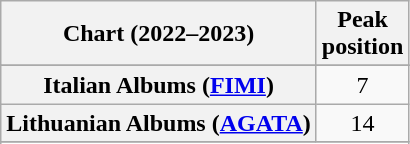<table class="wikitable sortable plainrowheaders" style="text-align:center">
<tr>
<th scope="col">Chart (2022–2023)</th>
<th scope="col">Peak<br>position</th>
</tr>
<tr>
</tr>
<tr>
</tr>
<tr>
</tr>
<tr>
</tr>
<tr>
</tr>
<tr>
</tr>
<tr>
</tr>
<tr>
</tr>
<tr>
</tr>
<tr>
</tr>
<tr>
</tr>
<tr>
<th scope="row">Italian Albums (<a href='#'>FIMI</a>)</th>
<td>7</td>
</tr>
<tr>
<th scope="row">Lithuanian Albums (<a href='#'>AGATA</a>)</th>
<td>14</td>
</tr>
<tr>
</tr>
<tr>
</tr>
<tr>
</tr>
<tr>
</tr>
<tr>
</tr>
</table>
